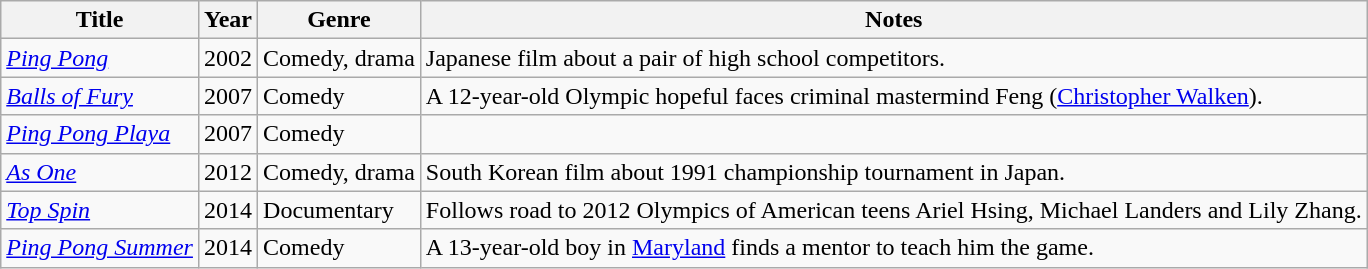<table class="wikitable sortable">
<tr>
<th>Title</th>
<th>Year</th>
<th>Genre</th>
<th>Notes</th>
</tr>
<tr>
<td><em><a href='#'>Ping Pong</a></em></td>
<td>2002</td>
<td>Comedy, drama</td>
<td>Japanese film about a pair of high school competitors.</td>
</tr>
<tr>
<td><em><a href='#'>Balls of Fury</a></em></td>
<td>2007</td>
<td>Comedy</td>
<td>A 12-year-old Olympic hopeful faces criminal mastermind Feng (<a href='#'>Christopher Walken</a>).</td>
</tr>
<tr>
<td><em><a href='#'>Ping Pong Playa</a></em></td>
<td>2007</td>
<td>Comedy</td>
<td></td>
</tr>
<tr>
<td><em><a href='#'>As One</a></em></td>
<td>2012</td>
<td>Comedy, drama</td>
<td>South Korean film about 1991 championship tournament in Japan.</td>
</tr>
<tr>
<td><em><a href='#'>Top Spin</a></em></td>
<td>2014</td>
<td>Documentary</td>
<td>Follows road to 2012 Olympics of American teens Ariel Hsing, Michael Landers and Lily Zhang.</td>
</tr>
<tr>
<td><em><a href='#'>Ping Pong Summer</a></em></td>
<td>2014</td>
<td>Comedy</td>
<td>A 13-year-old boy in <a href='#'>Maryland</a> finds a mentor to teach him the game.</td>
</tr>
</table>
